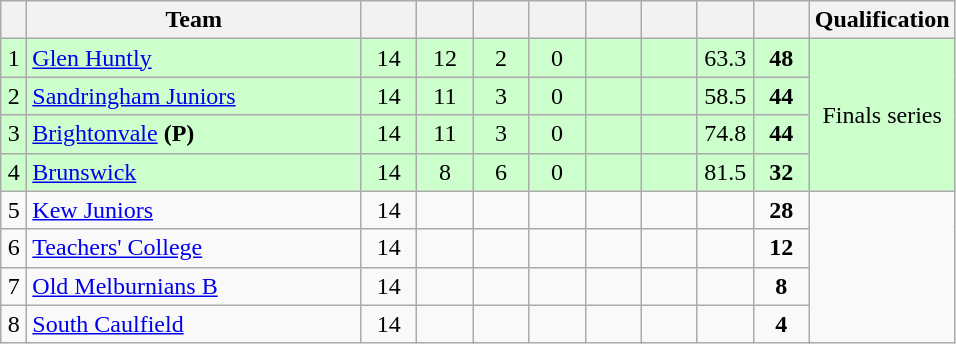<table class="wikitable" style="text-align:center; margin-bottom:0">
<tr>
<th style="width:10px"></th>
<th style="width:35%;">Team</th>
<th style="width:30px;"></th>
<th style="width:30px;"></th>
<th style="width:30px;"></th>
<th style="width:30px;"></th>
<th style="width:30px;"></th>
<th style="width:30px;"></th>
<th style="width:30px;"></th>
<th style="width:30px;"></th>
<th>Qualification</th>
</tr>
<tr style="background:#ccffcc;">
<td>1</td>
<td style="text-align:left;"><a href='#'>Glen Huntly</a></td>
<td>14</td>
<td>12</td>
<td>2</td>
<td>0</td>
<td></td>
<td></td>
<td>63.3</td>
<td><strong>48</strong></td>
<td rowspan=4>Finals series</td>
</tr>
<tr style="background:#ccffcc;">
<td>2</td>
<td style="text-align:left;"><a href='#'>Sandringham Juniors</a></td>
<td>14</td>
<td>11</td>
<td>3</td>
<td>0</td>
<td></td>
<td></td>
<td>58.5</td>
<td><strong>44</strong></td>
</tr>
<tr style="background:#ccffcc;">
<td>3</td>
<td style="text-align:left;"><a href='#'>Brightonvale</a> <strong>(P)</strong></td>
<td>14</td>
<td>11</td>
<td>3</td>
<td>0</td>
<td></td>
<td></td>
<td>74.8</td>
<td><strong>44</strong></td>
</tr>
<tr style="background:#ccffcc;">
<td>4</td>
<td style="text-align:left;"><a href='#'>Brunswick</a></td>
<td>14</td>
<td>8</td>
<td>6</td>
<td>0</td>
<td></td>
<td></td>
<td>81.5</td>
<td><strong>32</strong></td>
</tr>
<tr>
<td>5</td>
<td style="text-align:left;"><a href='#'>Kew Juniors</a></td>
<td>14</td>
<td></td>
<td></td>
<td></td>
<td></td>
<td></td>
<td></td>
<td><strong>28</strong></td>
</tr>
<tr>
<td>6</td>
<td style="text-align:left;"><a href='#'>Teachers' College</a></td>
<td>14</td>
<td></td>
<td></td>
<td></td>
<td></td>
<td></td>
<td></td>
<td><strong>12</strong></td>
</tr>
<tr>
<td>7</td>
<td style="text-align:left;"><a href='#'>Old Melburnians B</a></td>
<td>14</td>
<td></td>
<td></td>
<td></td>
<td></td>
<td></td>
<td></td>
<td><strong>8</strong></td>
</tr>
<tr>
<td>8</td>
<td style="text-align:left;"><a href='#'>South Caulfield</a></td>
<td>14</td>
<td></td>
<td></td>
<td></td>
<td></td>
<td></td>
<td></td>
<td><strong>4</strong></td>
</tr>
</table>
